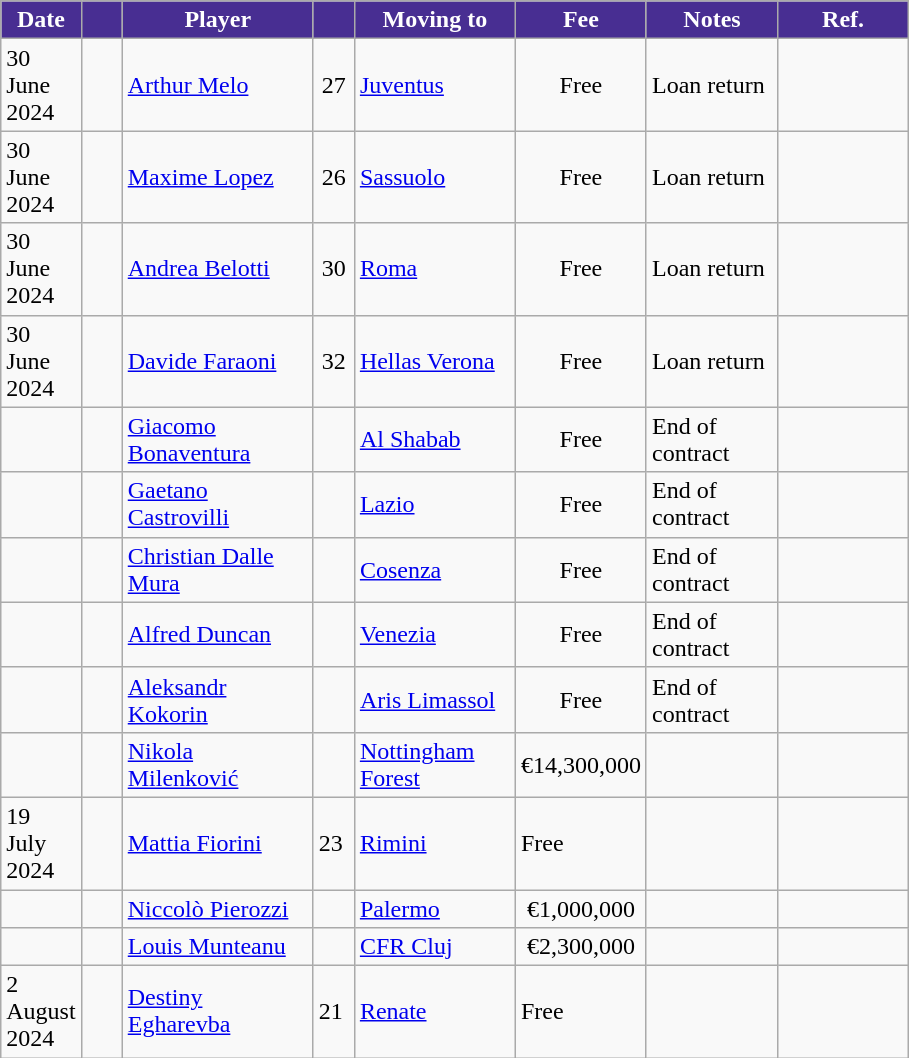<table class="wikitable">
<tr>
<th style="width:20px; background:#482E92; color:#FFFFFF;">Date</th>
<th style="width:20px; background:#482E92; color:#FFFFFF;"></th>
<th style="width:120px; background:#482E92; color:#FFFFFF;">Player</th>
<th style="width:20px; background:#482E92; color:#FFFFFF;"></th>
<th style="width:100px; background:#482E92; color:#FFFFFF;">Moving to</th>
<th style="width:80px; background:#482E92; color:#FFFFFF;" class="unsortable">Fee</th>
<th ! style="width:80px; background:#482E92; color:#FFFFFF;" class="unsortable">Notes</th>
<th style="width:80px; background:#482E92; color:#FFFFFF;" class="unsortable">Ref.</th>
</tr>
<tr>
<td>30 June 2024</td>
<td align="center"></td>
<td> <a href='#'>Arthur Melo</a></td>
<td align="center">27</td>
<td> <a href='#'>Juventus</a></td>
<td align="center">Free</td>
<td>Loan return</td>
<td></td>
</tr>
<tr>
<td>30 June 2024</td>
<td align="center"></td>
<td> <a href='#'>Maxime Lopez</a></td>
<td align="center">26</td>
<td> <a href='#'>Sassuolo</a></td>
<td align="center">Free</td>
<td>Loan return</td>
<td></td>
</tr>
<tr>
<td>30 June 2024</td>
<td align="center"></td>
<td> <a href='#'>Andrea Belotti</a></td>
<td align="center">30</td>
<td> <a href='#'>Roma</a></td>
<td align="center">Free</td>
<td>Loan return</td>
<td></td>
</tr>
<tr>
<td>30 June 2024</td>
<td align="center"></td>
<td> <a href='#'>Davide Faraoni</a></td>
<td align="center">32</td>
<td> <a href='#'>Hellas Verona</a></td>
<td align="center">Free</td>
<td>Loan return</td>
<td></td>
</tr>
<tr>
<td></td>
<td align="center"></td>
<td> <a href='#'>Giacomo Bonaventura</a></td>
<td align="center"></td>
<td> <a href='#'>Al Shabab</a></td>
<td align="center">Free</td>
<td>End of contract</td>
<td align="center"></td>
</tr>
<tr>
<td></td>
<td align="center"></td>
<td> <a href='#'>Gaetano Castrovilli</a></td>
<td align="center"></td>
<td> <a href='#'>Lazio</a></td>
<td align="center">Free</td>
<td>End of contract</td>
<td align="center"></td>
</tr>
<tr>
<td></td>
<td align="center"></td>
<td> <a href='#'>Christian Dalle Mura</a></td>
<td align="center"></td>
<td> <a href='#'>Cosenza</a></td>
<td align="center">Free</td>
<td>End of contract</td>
<td align="center"></td>
</tr>
<tr>
<td></td>
<td align="center"></td>
<td> <a href='#'>Alfred Duncan</a></td>
<td align="center"></td>
<td> <a href='#'>Venezia</a></td>
<td align="center">Free</td>
<td>End of contract</td>
<td align="center"></td>
</tr>
<tr>
<td></td>
<td align="center"></td>
<td> <a href='#'>Aleksandr Kokorin</a></td>
<td align="center"></td>
<td> <a href='#'>Aris Limassol</a></td>
<td align="center">Free</td>
<td>End of contract</td>
<td align="center"></td>
</tr>
<tr>
<td></td>
<td align="center"></td>
<td> <a href='#'>Nikola Milenković</a></td>
<td align="center"></td>
<td> <a href='#'>Nottingham Forest</a></td>
<td align="center">€14,300,000</td>
<td></td>
<td align="center"></td>
</tr>
<tr>
<td>19 July 2024</td>
<td></td>
<td> <a href='#'>Mattia Fiorini</a></td>
<td>23</td>
<td> <a href='#'>Rimini</a></td>
<td>Free</td>
<td></td>
<td></td>
</tr>
<tr>
<td></td>
<td align="center"></td>
<td> <a href='#'>Niccolò Pierozzi</a></td>
<td align="center"></td>
<td> <a href='#'>Palermo</a></td>
<td align="center">€1,000,000</td>
<td></td>
<td align="center"></td>
</tr>
<tr>
<td></td>
<td align="center"></td>
<td> <a href='#'>Louis Munteanu</a></td>
<td align="center"></td>
<td> <a href='#'>CFR Cluj</a></td>
<td align="center">€2,300,000</td>
<td></td>
<td align="center"></td>
</tr>
<tr>
<td>2 August 2024</td>
<td></td>
<td> <a href='#'>Destiny Egharevba</a></td>
<td>21</td>
<td> <a href='#'>Renate</a></td>
<td>Free</td>
<td></td>
<td></td>
</tr>
</table>
